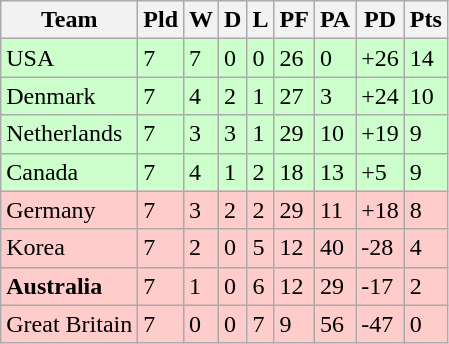<table class="wikitable">
<tr>
<th>Team</th>
<th>Pld</th>
<th>W</th>
<th>D</th>
<th>L</th>
<th>PF</th>
<th>PA</th>
<th>PD</th>
<th>Pts</th>
</tr>
<tr style="background-color:#ccffcc">
<td> USA</td>
<td>7</td>
<td>7</td>
<td>0</td>
<td>0</td>
<td>26</td>
<td>0</td>
<td>+26</td>
<td>14</td>
</tr>
<tr style="background-color:#ccffcc">
<td> Denmark</td>
<td>7</td>
<td>4</td>
<td>2</td>
<td>1</td>
<td>27</td>
<td>3</td>
<td>+24</td>
<td>10</td>
</tr>
<tr style="background-color:#ccffcc">
<td> Netherlands</td>
<td>7</td>
<td>3</td>
<td>3</td>
<td>1</td>
<td>29</td>
<td>10</td>
<td>+19</td>
<td>9</td>
</tr>
<tr style="background-color:#ccffcc">
<td> Canada</td>
<td>7</td>
<td>4</td>
<td>1</td>
<td>2</td>
<td>18</td>
<td>13</td>
<td>+5</td>
<td>9</td>
</tr>
<tr style="background-color:#ffcccc">
<td> Germany</td>
<td>7</td>
<td>3</td>
<td>2</td>
<td>2</td>
<td>29</td>
<td>11</td>
<td>+18</td>
<td>8</td>
</tr>
<tr style="background-color:#ffcccc">
<td> Korea</td>
<td>7</td>
<td>2</td>
<td>0</td>
<td>5</td>
<td>12</td>
<td>40</td>
<td>-28</td>
<td>4</td>
</tr>
<tr style="background-color:#ffcccc">
<td> <strong>Australia</strong></td>
<td>7</td>
<td>1</td>
<td>0</td>
<td>6</td>
<td>12</td>
<td>29</td>
<td>-17</td>
<td>2</td>
</tr>
<tr style="background-color:#ffcccc">
<td> Great Britain</td>
<td>7</td>
<td>0</td>
<td>0</td>
<td>7</td>
<td>9</td>
<td>56</td>
<td>-47</td>
<td>0</td>
</tr>
</table>
